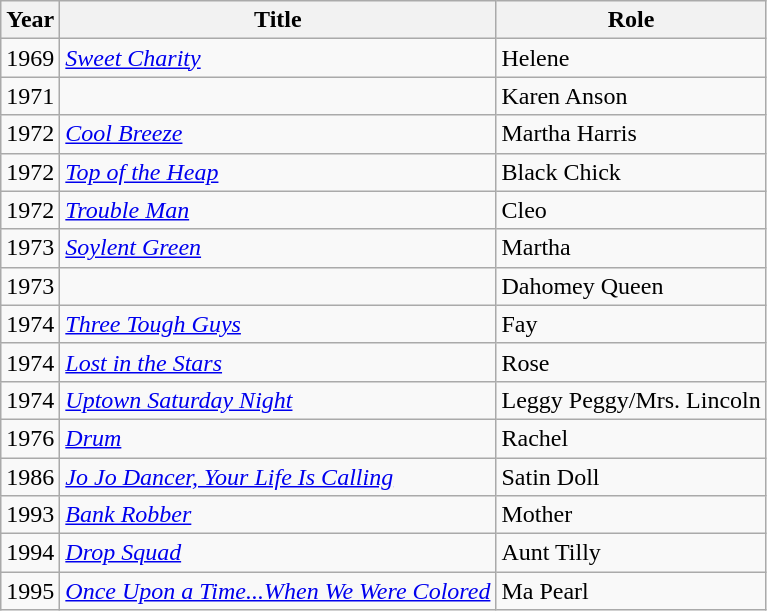<table class="wikitable sortable">
<tr>
<th>Year</th>
<th>Title</th>
<th>Role</th>
</tr>
<tr>
<td>1969</td>
<td><em><a href='#'>Sweet Charity</a></em></td>
<td>Helene</td>
</tr>
<tr>
<td>1971</td>
<td><em></em></td>
<td>Karen Anson</td>
</tr>
<tr>
<td>1972</td>
<td><em><a href='#'>Cool Breeze</a></em></td>
<td>Martha Harris</td>
</tr>
<tr>
<td>1972</td>
<td><em><a href='#'>Top of the Heap</a></em></td>
<td>Black Chick</td>
</tr>
<tr>
<td>1972</td>
<td><em><a href='#'>Trouble Man</a></em></td>
<td>Cleo</td>
</tr>
<tr>
<td>1973</td>
<td><em><a href='#'>Soylent Green</a></em></td>
<td>Martha</td>
</tr>
<tr>
<td>1973</td>
<td><em></em></td>
<td>Dahomey Queen</td>
</tr>
<tr>
<td>1974</td>
<td><em><a href='#'>Three Tough Guys</a></em></td>
<td>Fay</td>
</tr>
<tr>
<td>1974</td>
<td><em><a href='#'>Lost in the Stars</a></em></td>
<td>Rose</td>
</tr>
<tr>
<td>1974</td>
<td><em><a href='#'>Uptown Saturday Night</a></em></td>
<td>Leggy Peggy/Mrs. Lincoln</td>
</tr>
<tr>
<td>1976</td>
<td><em><a href='#'>Drum</a></em></td>
<td>Rachel</td>
</tr>
<tr>
<td>1986</td>
<td><em><a href='#'>Jo Jo Dancer, Your Life Is Calling</a></em></td>
<td>Satin Doll</td>
</tr>
<tr>
<td>1993</td>
<td><em><a href='#'>Bank Robber</a></em></td>
<td>Mother</td>
</tr>
<tr>
<td>1994</td>
<td><em><a href='#'>Drop Squad</a></em></td>
<td>Aunt Tilly</td>
</tr>
<tr>
<td>1995</td>
<td><em><a href='#'>Once Upon a Time...When We Were Colored</a></em></td>
<td>Ma Pearl</td>
</tr>
</table>
